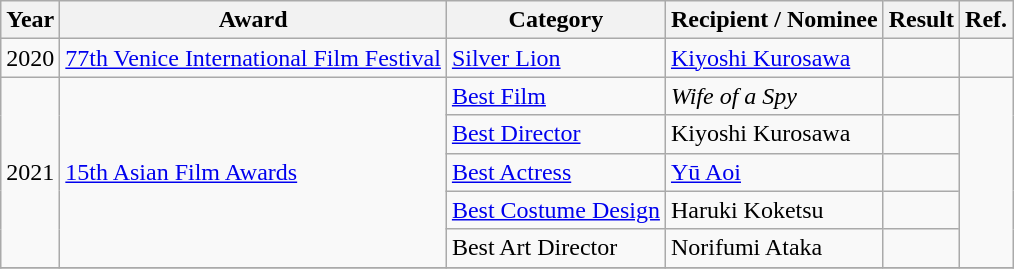<table class="wikitable sortable">
<tr>
<th>Year</th>
<th>Award</th>
<th>Category</th>
<th>Recipient / Nominee</th>
<th>Result</th>
<th>Ref.</th>
</tr>
<tr>
<td>2020</td>
<td><a href='#'>77th Venice International Film Festival</a></td>
<td><a href='#'>Silver Lion</a></td>
<td><a href='#'>Kiyoshi Kurosawa</a></td>
<td></td>
<td></td>
</tr>
<tr>
<td rowspan=5>2021</td>
<td rowspan=5><a href='#'>15th Asian Film Awards</a></td>
<td><a href='#'>Best Film</a></td>
<td><em>Wife of a Spy</em></td>
<td></td>
<td rowspan=5></td>
</tr>
<tr>
<td><a href='#'>Best Director</a></td>
<td>Kiyoshi Kurosawa</td>
<td></td>
</tr>
<tr>
<td><a href='#'>Best Actress</a></td>
<td><a href='#'>Yū Aoi</a></td>
<td></td>
</tr>
<tr>
<td><a href='#'>Best Costume Design</a></td>
<td>Haruki Koketsu</td>
<td></td>
</tr>
<tr>
<td>Best Art Director</td>
<td>Norifumi Ataka</td>
<td></td>
</tr>
<tr>
</tr>
</table>
